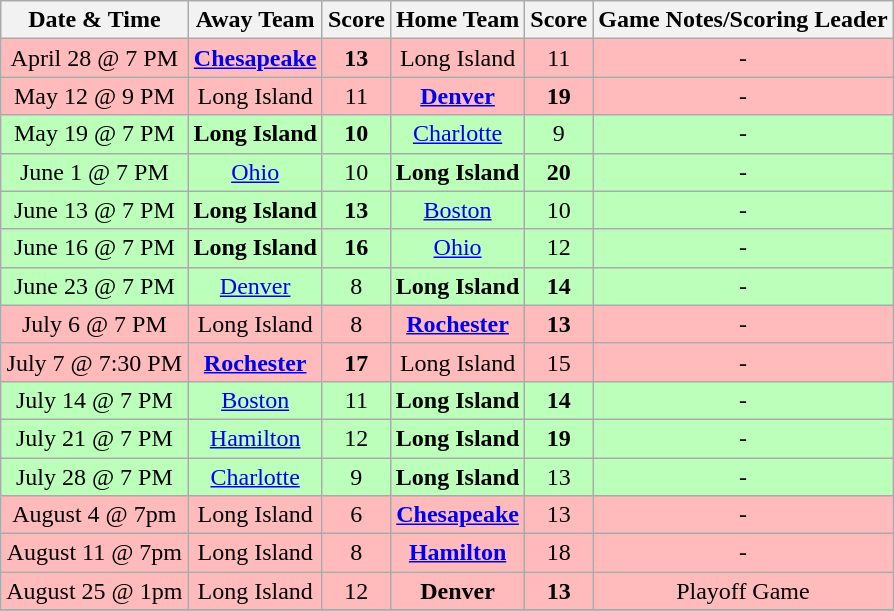<table class="wikitable" style="text-align:center">
<tr>
<th>Date & Time</th>
<th>Away Team</th>
<th>Score</th>
<th>Home Team</th>
<th>Score</th>
<th>Game Notes/Scoring Leader</th>
</tr>
<tr bgcolor="ffbbbb">
<td>April 28 @ 7 PM</td>
<td><strong><a href='#'>Chesapeake</a></strong></td>
<td><strong>13</strong></td>
<td>Long Island</td>
<td>11</td>
<td>-</td>
</tr>
<tr bgcolor="ffbbbb">
<td>May 12 @ 9 PM</td>
<td>Long Island</td>
<td>11</td>
<td><strong><a href='#'>Denver</a></strong></td>
<td><strong>19</strong></td>
<td>-</td>
</tr>
<tr bgcolor="bbffbb">
<td>May 19 @ 7 PM</td>
<td><strong>Long Island</strong></td>
<td><strong>10</strong></td>
<td><a href='#'>Charlotte</a></td>
<td>9</td>
<td>-</td>
</tr>
<tr bgcolor="bbffbb">
<td>June 1 @ 7 PM</td>
<td><a href='#'>Ohio</a></td>
<td>10</td>
<td><strong>Long Island</strong></td>
<td><strong>20</strong></td>
<td>-</td>
</tr>
<tr bgcolor="bbffbb">
<td>June 13 @ 7 PM</td>
<td><strong>Long Island</strong></td>
<td><strong>13</strong></td>
<td><a href='#'>Boston</a></td>
<td>10</td>
<td>-</td>
</tr>
<tr bgcolor="bbffbb">
<td>June 16 @ 7 PM</td>
<td><strong>Long Island</strong></td>
<td><strong>16</strong></td>
<td><a href='#'>Ohio</a></td>
<td>12</td>
<td>-</td>
</tr>
<tr bgcolor="bbffbb">
<td>June 23 @ 7 PM</td>
<td><a href='#'>Denver</a></td>
<td>8</td>
<td><strong>Long Island</strong></td>
<td><strong>14</strong></td>
<td>-</td>
</tr>
<tr bgcolor="ffbbbb">
<td>July 6 @ 7 PM</td>
<td>Long Island</td>
<td>8</td>
<td><strong><a href='#'>Rochester</a></strong></td>
<td><strong>13</strong></td>
<td>-</td>
</tr>
<tr bgcolor="ffbbbb">
<td>July 7 @ 7:30 PM</td>
<td><strong><a href='#'>Rochester</a></strong></td>
<td><strong>17</strong></td>
<td>Long Island</td>
<td>15</td>
<td>-</td>
</tr>
<tr bgcolor="bbffbb">
<td>July 14 @ 7 PM</td>
<td><a href='#'>Boston</a></td>
<td>11</td>
<td><strong>Long Island</strong></td>
<td><strong>14</strong></td>
<td>-</td>
</tr>
<tr bgcolor="bbffbb">
<td>July 21 @ 7 PM</td>
<td><a href='#'>Hamilton</a></td>
<td>12</td>
<td><strong>Long Island</strong></td>
<td><strong>19</strong></td>
<td>-</td>
</tr>
<tr bgcolor="bbffbb">
<td>July 28 @ 7 PM</td>
<td><a href='#'>Charlotte</a></td>
<td>9</td>
<td><strong>Long Island</strong></td>
<td>13</td>
<td>-</td>
</tr>
<tr bgcolor="ffbbbb">
<td>August 4 @ 7pm</td>
<td>Long Island</td>
<td>6</td>
<td><strong><a href='#'>Chesapeake</a></strong></td>
<td>13</td>
<td>-</td>
</tr>
<tr bgcolor="ffbbbb">
<td>August 11 @ 7pm</td>
<td>Long Island</td>
<td>8</td>
<td><strong><a href='#'>Hamilton</a></strong></td>
<td>18</td>
<td>-</td>
</tr>
<tr bgcolor="ffbbbb">
<td>August 25 @ 1pm</td>
<td>Long Island</td>
<td>12</td>
<td><strong>Denver</strong></td>
<td><strong>13</strong></td>
<td>Playoff Game</td>
</tr>
<tr>
</tr>
</table>
